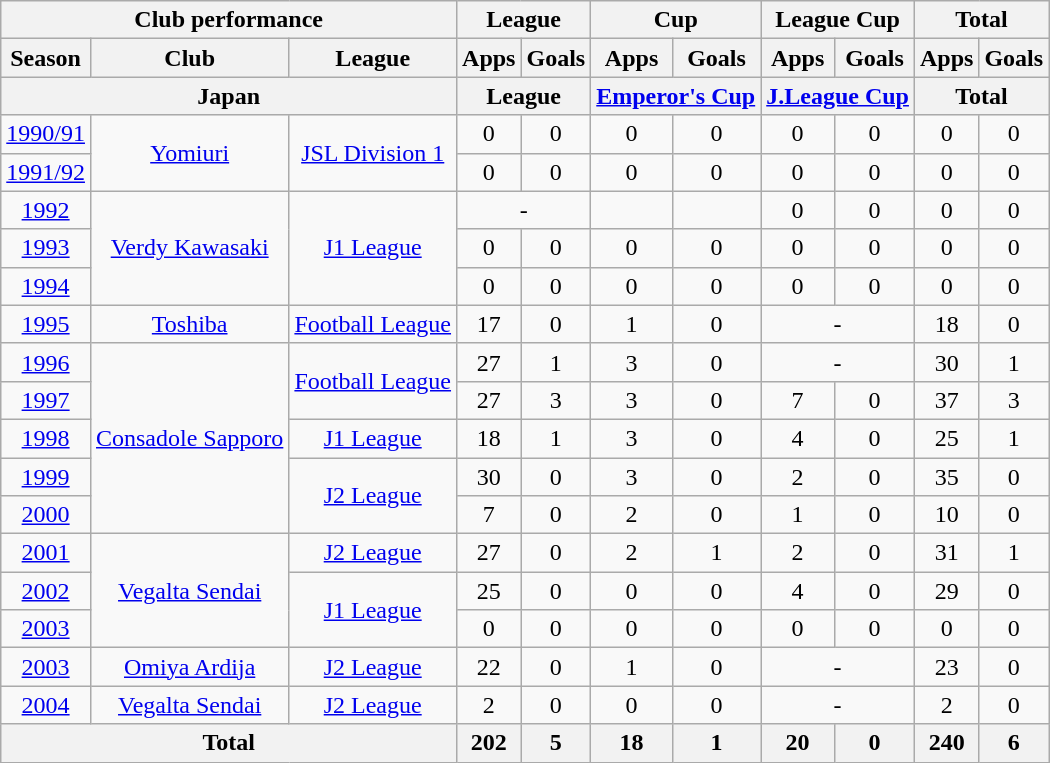<table class="wikitable" style="text-align:center;">
<tr>
<th colspan=3>Club performance</th>
<th colspan=2>League</th>
<th colspan=2>Cup</th>
<th colspan=2>League Cup</th>
<th colspan=2>Total</th>
</tr>
<tr>
<th>Season</th>
<th>Club</th>
<th>League</th>
<th>Apps</th>
<th>Goals</th>
<th>Apps</th>
<th>Goals</th>
<th>Apps</th>
<th>Goals</th>
<th>Apps</th>
<th>Goals</th>
</tr>
<tr>
<th colspan=3>Japan</th>
<th colspan=2>League</th>
<th colspan=2><a href='#'>Emperor's Cup</a></th>
<th colspan=2><a href='#'>J.League Cup</a></th>
<th colspan=2>Total</th>
</tr>
<tr>
<td><a href='#'>1990/91</a></td>
<td rowspan="2"><a href='#'>Yomiuri</a></td>
<td rowspan="2"><a href='#'>JSL Division 1</a></td>
<td>0</td>
<td>0</td>
<td>0</td>
<td>0</td>
<td>0</td>
<td>0</td>
<td>0</td>
<td>0</td>
</tr>
<tr>
<td><a href='#'>1991/92</a></td>
<td>0</td>
<td>0</td>
<td>0</td>
<td>0</td>
<td>0</td>
<td>0</td>
<td>0</td>
<td>0</td>
</tr>
<tr>
<td><a href='#'>1992</a></td>
<td rowspan="3"><a href='#'>Verdy Kawasaki</a></td>
<td rowspan="3"><a href='#'>J1 League</a></td>
<td colspan="2">-</td>
<td></td>
<td></td>
<td>0</td>
<td>0</td>
<td>0</td>
<td>0</td>
</tr>
<tr>
<td><a href='#'>1993</a></td>
<td>0</td>
<td>0</td>
<td>0</td>
<td>0</td>
<td>0</td>
<td>0</td>
<td>0</td>
<td>0</td>
</tr>
<tr>
<td><a href='#'>1994</a></td>
<td>0</td>
<td>0</td>
<td>0</td>
<td>0</td>
<td>0</td>
<td>0</td>
<td>0</td>
<td>0</td>
</tr>
<tr>
<td><a href='#'>1995</a></td>
<td><a href='#'>Toshiba</a></td>
<td><a href='#'>Football League</a></td>
<td>17</td>
<td>0</td>
<td>1</td>
<td>0</td>
<td colspan="2">-</td>
<td>18</td>
<td>0</td>
</tr>
<tr>
<td><a href='#'>1996</a></td>
<td rowspan="5"><a href='#'>Consadole Sapporo</a></td>
<td rowspan="2"><a href='#'>Football League</a></td>
<td>27</td>
<td>1</td>
<td>3</td>
<td>0</td>
<td colspan="2">-</td>
<td>30</td>
<td>1</td>
</tr>
<tr>
<td><a href='#'>1997</a></td>
<td>27</td>
<td>3</td>
<td>3</td>
<td>0</td>
<td>7</td>
<td>0</td>
<td>37</td>
<td>3</td>
</tr>
<tr>
<td><a href='#'>1998</a></td>
<td><a href='#'>J1 League</a></td>
<td>18</td>
<td>1</td>
<td>3</td>
<td>0</td>
<td>4</td>
<td>0</td>
<td>25</td>
<td>1</td>
</tr>
<tr>
<td><a href='#'>1999</a></td>
<td rowspan="2"><a href='#'>J2 League</a></td>
<td>30</td>
<td>0</td>
<td>3</td>
<td>0</td>
<td>2</td>
<td>0</td>
<td>35</td>
<td>0</td>
</tr>
<tr>
<td><a href='#'>2000</a></td>
<td>7</td>
<td>0</td>
<td>2</td>
<td>0</td>
<td>1</td>
<td>0</td>
<td>10</td>
<td>0</td>
</tr>
<tr>
<td><a href='#'>2001</a></td>
<td rowspan="3"><a href='#'>Vegalta Sendai</a></td>
<td><a href='#'>J2 League</a></td>
<td>27</td>
<td>0</td>
<td>2</td>
<td>1</td>
<td>2</td>
<td>0</td>
<td>31</td>
<td>1</td>
</tr>
<tr>
<td><a href='#'>2002</a></td>
<td rowspan="2"><a href='#'>J1 League</a></td>
<td>25</td>
<td>0</td>
<td>0</td>
<td>0</td>
<td>4</td>
<td>0</td>
<td>29</td>
<td>0</td>
</tr>
<tr>
<td><a href='#'>2003</a></td>
<td>0</td>
<td>0</td>
<td>0</td>
<td>0</td>
<td>0</td>
<td>0</td>
<td>0</td>
<td>0</td>
</tr>
<tr>
<td><a href='#'>2003</a></td>
<td><a href='#'>Omiya Ardija</a></td>
<td><a href='#'>J2 League</a></td>
<td>22</td>
<td>0</td>
<td>1</td>
<td>0</td>
<td colspan="2">-</td>
<td>23</td>
<td>0</td>
</tr>
<tr>
<td><a href='#'>2004</a></td>
<td><a href='#'>Vegalta Sendai</a></td>
<td><a href='#'>J2 League</a></td>
<td>2</td>
<td>0</td>
<td>0</td>
<td>0</td>
<td colspan="2">-</td>
<td>2</td>
<td>0</td>
</tr>
<tr>
<th colspan=3>Total</th>
<th>202</th>
<th>5</th>
<th>18</th>
<th>1</th>
<th>20</th>
<th>0</th>
<th>240</th>
<th>6</th>
</tr>
</table>
